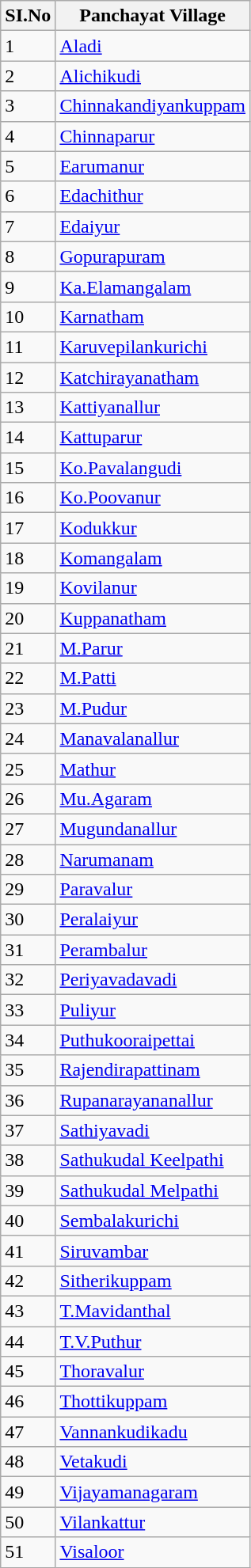<table class="wikitable sortable">
<tr>
<th>SI.No</th>
<th>Panchayat Village</th>
</tr>
<tr>
<td>1</td>
<td><a href='#'>Aladi</a></td>
</tr>
<tr>
<td>2</td>
<td><a href='#'>Alichikudi</a></td>
</tr>
<tr>
<td>3</td>
<td><a href='#'>Chinnakandiyankuppam</a></td>
</tr>
<tr>
<td>4</td>
<td><a href='#'>Chinnaparur</a></td>
</tr>
<tr>
<td>5</td>
<td><a href='#'>Earumanur</a></td>
</tr>
<tr>
<td>6</td>
<td><a href='#'>Edachithur</a></td>
</tr>
<tr>
<td>7</td>
<td><a href='#'>Edaiyur</a></td>
</tr>
<tr>
<td>8</td>
<td><a href='#'>Gopurapuram</a></td>
</tr>
<tr>
<td>9</td>
<td><a href='#'>Ka.Elamangalam</a></td>
</tr>
<tr>
<td>10</td>
<td><a href='#'>Karnatham</a></td>
</tr>
<tr>
<td>11</td>
<td><a href='#'>Karuvepilankurichi</a></td>
</tr>
<tr>
<td>12</td>
<td><a href='#'>Katchirayanatham</a></td>
</tr>
<tr>
<td>13</td>
<td><a href='#'>Kattiyanallur</a></td>
</tr>
<tr>
<td>14</td>
<td><a href='#'>Kattuparur</a></td>
</tr>
<tr>
<td>15</td>
<td><a href='#'>Ko.Pavalangudi</a></td>
</tr>
<tr>
<td>16</td>
<td><a href='#'>Ko.Poovanur</a></td>
</tr>
<tr>
<td>17</td>
<td><a href='#'>Kodukkur</a></td>
</tr>
<tr>
<td>18</td>
<td><a href='#'>Komangalam</a></td>
</tr>
<tr>
<td>19</td>
<td><a href='#'>Kovilanur</a></td>
</tr>
<tr>
<td>20</td>
<td><a href='#'>Kuppanatham</a></td>
</tr>
<tr>
<td>21</td>
<td><a href='#'>M.Parur</a></td>
</tr>
<tr>
<td>22</td>
<td><a href='#'>M.Patti</a></td>
</tr>
<tr>
<td>23</td>
<td><a href='#'>M.Pudur</a></td>
</tr>
<tr>
<td>24</td>
<td><a href='#'>Manavalanallur</a></td>
</tr>
<tr>
<td>25</td>
<td><a href='#'>Mathur</a></td>
</tr>
<tr>
<td>26</td>
<td><a href='#'>Mu.Agaram</a></td>
</tr>
<tr>
<td>27</td>
<td><a href='#'>Mugundanallur</a></td>
</tr>
<tr>
<td>28</td>
<td><a href='#'>Narumanam</a></td>
</tr>
<tr>
<td>29</td>
<td><a href='#'>Paravalur</a></td>
</tr>
<tr>
<td>30</td>
<td><a href='#'>Peralaiyur</a></td>
</tr>
<tr>
<td>31</td>
<td><a href='#'>Perambalur</a></td>
</tr>
<tr>
<td>32</td>
<td><a href='#'>Periyavadavadi</a></td>
</tr>
<tr>
<td>33</td>
<td><a href='#'>Puliyur</a></td>
</tr>
<tr>
<td>34</td>
<td><a href='#'>Puthukooraipettai</a></td>
</tr>
<tr>
<td>35</td>
<td><a href='#'>Rajendirapattinam</a></td>
</tr>
<tr>
<td>36</td>
<td><a href='#'>Rupanarayananallur</a></td>
</tr>
<tr>
<td>37</td>
<td><a href='#'>Sathiyavadi</a></td>
</tr>
<tr>
<td>38</td>
<td><a href='#'>Sathukudal Keelpathi</a></td>
</tr>
<tr>
<td>39</td>
<td><a href='#'>Sathukudal Melpathi</a></td>
</tr>
<tr>
<td>40</td>
<td><a href='#'>Sembalakurichi</a></td>
</tr>
<tr>
<td>41</td>
<td><a href='#'>Siruvambar</a></td>
</tr>
<tr>
<td>42</td>
<td><a href='#'>Sitherikuppam</a></td>
</tr>
<tr>
<td>43</td>
<td><a href='#'>T.Mavidanthal</a></td>
</tr>
<tr>
<td>44</td>
<td><a href='#'>T.V.Puthur</a></td>
</tr>
<tr>
<td>45</td>
<td><a href='#'>Thoravalur</a></td>
</tr>
<tr>
<td>46</td>
<td><a href='#'>Thottikuppam</a></td>
</tr>
<tr>
<td>47</td>
<td><a href='#'>Vannankudikadu</a></td>
</tr>
<tr>
<td>48</td>
<td><a href='#'>Vetakudi</a></td>
</tr>
<tr>
<td>49</td>
<td><a href='#'>Vijayamanagaram</a></td>
</tr>
<tr>
<td>50</td>
<td><a href='#'>Vilankattur</a></td>
</tr>
<tr>
<td>51</td>
<td><a href='#'>Visaloor</a></td>
</tr>
</table>
